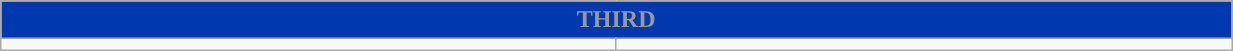<table class="wikitable collapsible collapsed" style="width:65%">
<tr>
<th colspan=7 ! style="color:#999999; background:#0038af">THIRD</th>
</tr>
<tr>
<td></td>
<td></td>
</tr>
</table>
